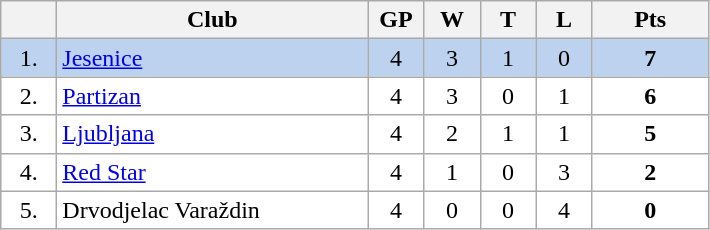<table class="wikitable">
<tr>
<th width="30"></th>
<th width="200">Club</th>
<th width="30">GP</th>
<th width="30">W</th>
<th width="30">T</th>
<th width="30">L</th>
<th width="70">Pts</th>
</tr>
<tr bgcolor="#BCD2EE" align="center">
<td>1.</td>
<td align="left"><a href='#'>Jesenice</a></td>
<td>4</td>
<td>3</td>
<td>1</td>
<td>0</td>
<td><strong>7</strong></td>
</tr>
<tr bgcolor="#FFFFFF" align="center">
<td>2.</td>
<td align="left"><a href='#'>Partizan</a></td>
<td>4</td>
<td>3</td>
<td>0</td>
<td>1</td>
<td><strong>6</strong></td>
</tr>
<tr bgcolor="#FFFFFF" align="center">
<td>3.</td>
<td align="left"><a href='#'>Ljubljana</a></td>
<td>4</td>
<td>2</td>
<td>1</td>
<td>1</td>
<td><strong>5</strong></td>
</tr>
<tr bgcolor="#FFFFFF" align="center">
<td>4.</td>
<td align="left"><a href='#'>Red Star</a></td>
<td>4</td>
<td>1</td>
<td>0</td>
<td>3</td>
<td><strong>2</strong></td>
</tr>
<tr bgcolor="#FFFFFF" align="center">
<td>5.</td>
<td align="left">Drvodjelac Varaždin</td>
<td>4</td>
<td>0</td>
<td>0</td>
<td>4</td>
<td><strong>0</strong></td>
</tr>
</table>
